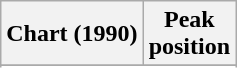<table class="wikitable sortable plainrowheaders" style="text-align:center">
<tr>
<th scope="col">Chart (1990)</th>
<th scope="col">Peak<br>position</th>
</tr>
<tr>
</tr>
<tr>
</tr>
<tr>
</tr>
</table>
